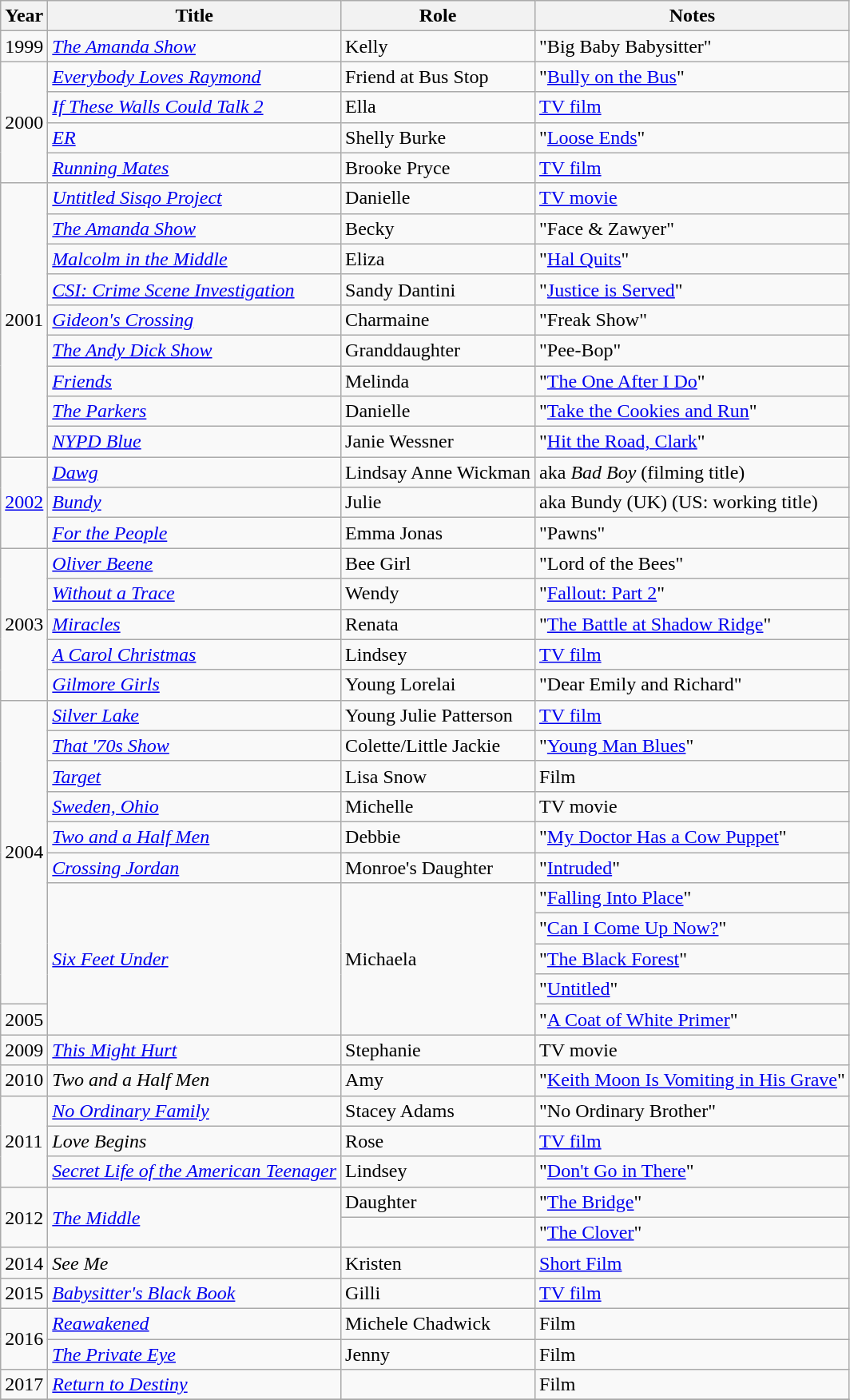<table class=wikitable>
<tr>
<th>Year</th>
<th>Title</th>
<th>Role</th>
<th>Notes</th>
</tr>
<tr>
<td>1999</td>
<td><em><a href='#'>The Amanda Show</a></em></td>
<td>Kelly</td>
<td>"Big Baby Babysitter"</td>
</tr>
<tr>
<td rowspan=4>2000</td>
<td><em><a href='#'>Everybody Loves Raymond</a></em></td>
<td>Friend at Bus Stop</td>
<td>"<a href='#'>Bully on the Bus</a>"</td>
</tr>
<tr>
<td><em><a href='#'>If These Walls Could Talk 2</a></em></td>
<td>Ella</td>
<td><a href='#'>TV film</a></td>
</tr>
<tr>
<td><em><a href='#'>ER</a></em></td>
<td>Shelly Burke</td>
<td>"<a href='#'>Loose Ends</a>"</td>
</tr>
<tr>
<td><em><a href='#'>Running Mates</a></em></td>
<td>Brooke Pryce</td>
<td><a href='#'>TV film</a></td>
</tr>
<tr>
<td rowspan=9>2001</td>
<td><em><a href='#'>Untitled Sisqo Project</a></em></td>
<td>Danielle</td>
<td><a href='#'>TV movie</a></td>
</tr>
<tr>
<td><em><a href='#'>The Amanda Show</a></em></td>
<td>Becky</td>
<td>"Face & Zawyer"</td>
</tr>
<tr>
<td><em><a href='#'>Malcolm in the Middle</a></em></td>
<td>Eliza</td>
<td>"<a href='#'>Hal Quits</a>"</td>
</tr>
<tr>
<td><em><a href='#'>CSI: Crime Scene Investigation</a></em></td>
<td>Sandy Dantini</td>
<td>"<a href='#'>Justice is Served</a>"</td>
</tr>
<tr>
<td><em><a href='#'>Gideon's Crossing</a></em></td>
<td>Charmaine</td>
<td>"Freak Show"</td>
</tr>
<tr>
<td><em><a href='#'>The Andy Dick Show</a></em></td>
<td>Granddaughter</td>
<td>"Pee-Bop"</td>
</tr>
<tr>
<td><em><a href='#'>Friends</a></em></td>
<td>Melinda</td>
<td>"<a href='#'>The One After I Do</a>"</td>
</tr>
<tr>
<td><em><a href='#'>The Parkers</a></em></td>
<td>Danielle</td>
<td>"<a href='#'>Take the Cookies and Run</a>"</td>
</tr>
<tr>
<td><em><a href='#'>NYPD Blue</a></em></td>
<td>Janie Wessner</td>
<td>"<a href='#'>Hit the Road, Clark</a>"</td>
</tr>
<tr>
<td rowspan=3><a href='#'>2002</a></td>
<td><em><a href='#'>Dawg</a></em></td>
<td>Lindsay Anne Wickman</td>
<td>aka <em>Bad Boy</em> (filming title)</td>
</tr>
<tr>
<td><em><a href='#'>Bundy</a></em></td>
<td>Julie</td>
<td>aka Bundy (UK) (US: working title)</td>
</tr>
<tr>
<td><em><a href='#'>For the People</a></em></td>
<td>Emma Jonas</td>
<td>"Pawns"</td>
</tr>
<tr>
<td rowspan=5>2003</td>
<td><em><a href='#'>Oliver Beene</a></em></td>
<td>Bee Girl</td>
<td>"Lord of the Bees"</td>
</tr>
<tr>
<td><em><a href='#'>Without a Trace</a></em></td>
<td>Wendy</td>
<td>"<a href='#'>Fallout: Part 2</a>"</td>
</tr>
<tr>
<td><em><a href='#'>Miracles</a></em></td>
<td>Renata</td>
<td>"<a href='#'>The Battle at Shadow Ridge</a>"</td>
</tr>
<tr>
<td><em><a href='#'>A Carol Christmas</a></em></td>
<td>Lindsey</td>
<td><a href='#'>TV film</a></td>
</tr>
<tr>
<td><em><a href='#'>Gilmore Girls</a></em></td>
<td>Young Lorelai</td>
<td>"Dear Emily and Richard"</td>
</tr>
<tr>
<td rowspan=10>2004</td>
<td><em><a href='#'>Silver Lake</a></em></td>
<td>Young Julie Patterson</td>
<td><a href='#'>TV film</a></td>
</tr>
<tr>
<td><em><a href='#'>That '70s Show</a></em></td>
<td>Colette/Little Jackie</td>
<td>"<a href='#'>Young Man Blues</a>"</td>
</tr>
<tr>
<td><em><a href='#'>Target</a></em></td>
<td>Lisa Snow</td>
<td>Film</td>
</tr>
<tr>
<td><em><a href='#'>Sweden, Ohio</a></em></td>
<td>Michelle</td>
<td>TV movie</td>
</tr>
<tr>
<td><em><a href='#'>Two and a Half Men</a></em></td>
<td>Debbie</td>
<td>"<a href='#'>My Doctor Has a Cow Puppet</a>"</td>
</tr>
<tr>
<td><em><a href='#'>Crossing Jordan</a></em></td>
<td>Monroe's Daughter</td>
<td>"<a href='#'>Intruded</a>"</td>
</tr>
<tr>
<td rowspan=5><em><a href='#'>Six Feet Under</a></em></td>
<td rowspan=5>Michaela</td>
<td>"<a href='#'>Falling Into Place</a>"</td>
</tr>
<tr>
<td>"<a href='#'>Can I Come Up Now?</a>"</td>
</tr>
<tr>
<td>"<a href='#'>The Black Forest</a>"</td>
</tr>
<tr>
<td>"<a href='#'>Untitled</a>"</td>
</tr>
<tr>
<td rowspan=1>2005</td>
<td>"<a href='#'>A Coat of White Primer</a>"</td>
</tr>
<tr>
<td rowspan=1>2009</td>
<td><em><a href='#'>This Might Hurt</a></em></td>
<td>Stephanie</td>
<td>TV movie</td>
</tr>
<tr>
<td rowspan=1>2010</td>
<td><em>Two and a Half Men</em></td>
<td>Amy</td>
<td>"<a href='#'>Keith Moon Is Vomiting in His Grave</a>"</td>
</tr>
<tr>
<td rowspan=3>2011</td>
<td><em><a href='#'>No Ordinary Family</a></em></td>
<td>Stacey Adams</td>
<td>"No Ordinary Brother"</td>
</tr>
<tr>
<td><em>Love Begins</em></td>
<td>Rose</td>
<td><a href='#'>TV film</a></td>
</tr>
<tr>
<td><em><a href='#'>Secret Life of the American Teenager</a></em></td>
<td>Lindsey</td>
<td>"<a href='#'>Don't Go in There</a>"</td>
</tr>
<tr>
<td rowspan=2>2012</td>
<td rowspan=2><em><a href='#'>The Middle</a></em></td>
<td>Daughter</td>
<td>"<a href='#'>The Bridge</a>"</td>
</tr>
<tr>
<td></td>
<td>"<a href='#'>The Clover</a>"</td>
</tr>
<tr>
<td rowspan=1>2014</td>
<td><em>See Me</em></td>
<td>Kristen</td>
<td><a href='#'>Short Film</a></td>
</tr>
<tr>
<td rowspan=1>2015</td>
<td><em><a href='#'>Babysitter's Black Book</a></em></td>
<td>Gilli</td>
<td><a href='#'>TV film</a></td>
</tr>
<tr>
<td rowspan=2>2016</td>
<td><em><a href='#'>Reawakened</a></em></td>
<td>Michele Chadwick</td>
<td>Film</td>
</tr>
<tr>
<td><em><a href='#'>The Private Eye</a></em></td>
<td>Jenny</td>
<td>Film</td>
</tr>
<tr>
<td rowspan=1>2017</td>
<td><em><a href='#'>Return to Destiny</a></em></td>
<td></td>
<td>Film</td>
</tr>
<tr>
</tr>
</table>
